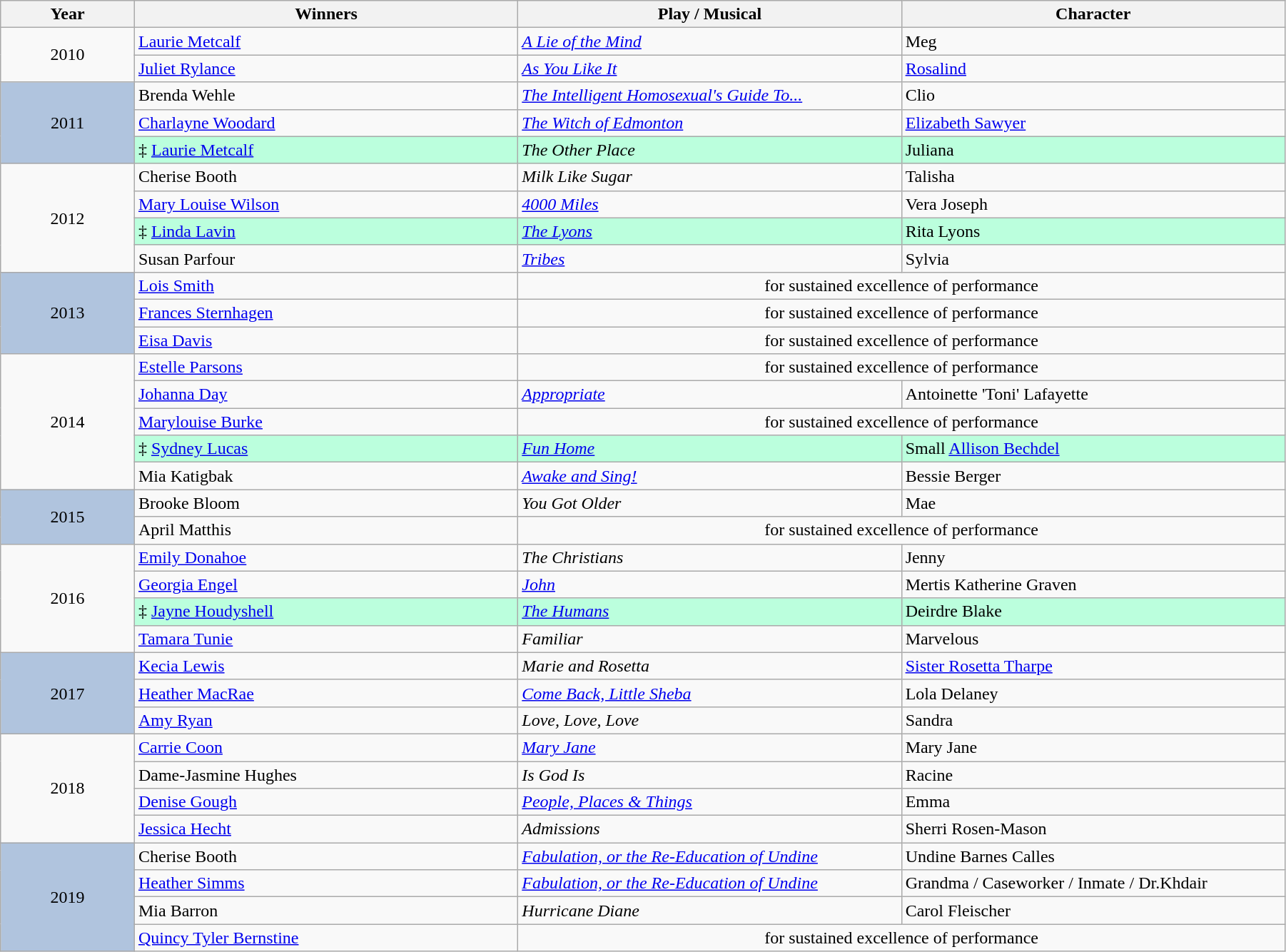<table class="wikitable" width="95%" cellpadding="5">
<tr>
<th scope=col width="100">Year</th>
<th scope=col width="300">Winners</th>
<th scope=col width="300">Play / Musical</th>
<th scope=col width="300">Character</th>
</tr>
<tr>
<td rowspan="2" style="text-align:center;">2010</td>
<td><a href='#'>Laurie Metcalf</a></td>
<td><em><a href='#'>A Lie of the Mind</a></em></td>
<td>Meg</td>
</tr>
<tr>
<td><a href='#'>Juliet Rylance</a></td>
<td><em><a href='#'>As You Like It</a></em></td>
<td><a href='#'>Rosalind</a></td>
</tr>
<tr>
<td rowspan="3" style="text-align:center; background:#B0C4DE;">2011</td>
<td>Brenda Wehle</td>
<td><em><a href='#'>The Intelligent Homosexual's Guide To...</a></em></td>
<td>Clio</td>
</tr>
<tr>
<td><a href='#'>Charlayne Woodard</a></td>
<td><em><a href='#'>The Witch of Edmonton</a></em></td>
<td><a href='#'>Elizabeth Sawyer</a></td>
</tr>
<tr>
<td style="background: #bfd";">‡ <a href='#'>Laurie Metcalf</a></td>
<td style="background: #bfd";"><em>The Other Place</em></td>
<td style="background: #bfd";">Juliana</td>
</tr>
<tr>
<td rowspan="4" style="text-align:center;">2012</td>
<td>Cherise Booth</td>
<td><em>Milk Like Sugar</em></td>
<td>Talisha</td>
</tr>
<tr>
<td><a href='#'>Mary Louise Wilson</a></td>
<td><em><a href='#'>4000 Miles</a></em></td>
<td>Vera Joseph</td>
</tr>
<tr>
<td style="background: #bfd";">‡ <a href='#'>Linda Lavin</a></td>
<td style="background: #bfd";"><em><a href='#'>The Lyons</a></em></td>
<td style="background: #bfd";">Rita Lyons</td>
</tr>
<tr>
<td>Susan Parfour</td>
<td><em><a href='#'>Tribes</a></em></td>
<td>Sylvia</td>
</tr>
<tr>
<td rowspan="3" style="text-align:center; background:#B0C4DE;">2013</td>
<td><a href='#'>Lois Smith</a></td>
<td colspan="2" style="text-align:center;">for sustained excellence of performance</td>
</tr>
<tr>
<td><a href='#'>Frances Sternhagen</a></td>
<td colspan="2" style="text-align:center;">for sustained excellence of performance</td>
</tr>
<tr>
<td><a href='#'>Eisa Davis</a></td>
<td colspan="2" style="text-align:center;">for sustained excellence of performance</td>
</tr>
<tr>
<td rowspan="5" style="text-align:center;">2014</td>
<td><a href='#'>Estelle Parsons</a></td>
<td colspan="2" style="text-align:center;">for sustained excellence of performance</td>
</tr>
<tr>
<td><a href='#'>Johanna Day</a></td>
<td><em><a href='#'>Appropriate</a></em></td>
<td>Antoinette 'Toni' Lafayette</td>
</tr>
<tr>
<td><a href='#'>Marylouise Burke</a></td>
<td colspan="2" style="text-align:center;">for sustained excellence of performance</td>
</tr>
<tr>
<td style="background: #bfd";">‡ <a href='#'>Sydney Lucas</a></td>
<td style="background: #bfd";"><em><a href='#'>Fun Home</a></em></td>
<td style="background: #bfd";">Small <a href='#'>Allison Bechdel</a></td>
</tr>
<tr>
<td>Mia Katigbak</td>
<td><em><a href='#'>Awake and Sing!</a></em></td>
<td>Bessie Berger</td>
</tr>
<tr>
<td rowspan="2" style="text-align:center; background:#B0C4DE;">2015</td>
<td>Brooke Bloom</td>
<td><em>You Got Older</em></td>
<td>Mae</td>
</tr>
<tr>
<td>April Matthis</td>
<td colspan="2" style="text-align:center;">for sustained excellence of performance</td>
</tr>
<tr>
<td rowspan="4" style="text-align:center;">2016</td>
<td><a href='#'>Emily Donahoe</a></td>
<td><em>The Christians</em></td>
<td>Jenny</td>
</tr>
<tr>
<td><a href='#'>Georgia Engel</a></td>
<td><em><a href='#'>John</a></em></td>
<td>Mertis Katherine Graven</td>
</tr>
<tr>
<td style="background: #bfd";">‡ <a href='#'>Jayne Houdyshell</a></td>
<td style="background: #bfd";"><em><a href='#'>The Humans</a></em></td>
<td style="background: #bfd";">Deirdre Blake</td>
</tr>
<tr>
<td><a href='#'>Tamara Tunie</a></td>
<td><em>Familiar</em></td>
<td>Marvelous</td>
</tr>
<tr>
<td rowspan="3" style="text-align:center; background:#B0C4DE;">2017</td>
<td><a href='#'>Kecia Lewis</a></td>
<td><em>Marie and Rosetta</em></td>
<td><a href='#'>Sister Rosetta Tharpe</a></td>
</tr>
<tr>
<td><a href='#'>Heather MacRae</a></td>
<td><em><a href='#'>Come Back, Little Sheba</a></em></td>
<td>Lola Delaney</td>
</tr>
<tr>
<td><a href='#'>Amy Ryan</a></td>
<td><em>Love, Love, Love</em></td>
<td>Sandra</td>
</tr>
<tr>
<td rowspan="4" style="text-align:center;">2018</td>
<td><a href='#'>Carrie Coon</a></td>
<td><em><a href='#'>Mary Jane</a></em></td>
<td>Mary Jane</td>
</tr>
<tr>
<td>Dame-Jasmine Hughes</td>
<td><em>Is God Is</em></td>
<td>Racine</td>
</tr>
<tr>
<td><a href='#'>Denise Gough</a></td>
<td><em><a href='#'>People, Places & Things</a></em></td>
<td>Emma</td>
</tr>
<tr>
<td><a href='#'>Jessica Hecht</a></td>
<td><em>Admissions</em></td>
<td>Sherri Rosen-Mason</td>
</tr>
<tr>
<td rowspan="4" style="text-align:center; background:#B0C4DE;">2019</td>
<td>Cherise Booth</td>
<td><em><a href='#'>Fabulation, or the Re-Education of Undine</a></em></td>
<td>Undine Barnes Calles</td>
</tr>
<tr>
<td><a href='#'>Heather Simms</a></td>
<td><em><a href='#'>Fabulation, or the Re-Education of Undine</a></em></td>
<td>Grandma / Caseworker / Inmate / Dr.Khdair</td>
</tr>
<tr>
<td>Mia Barron</td>
<td><em>Hurricane Diane</em></td>
<td>Carol Fleischer</td>
</tr>
<tr>
<td><a href='#'>Quincy Tyler Bernstine</a></td>
<td colspan="2" style="text-align:center;">for sustained excellence of performance</td>
</tr>
</table>
